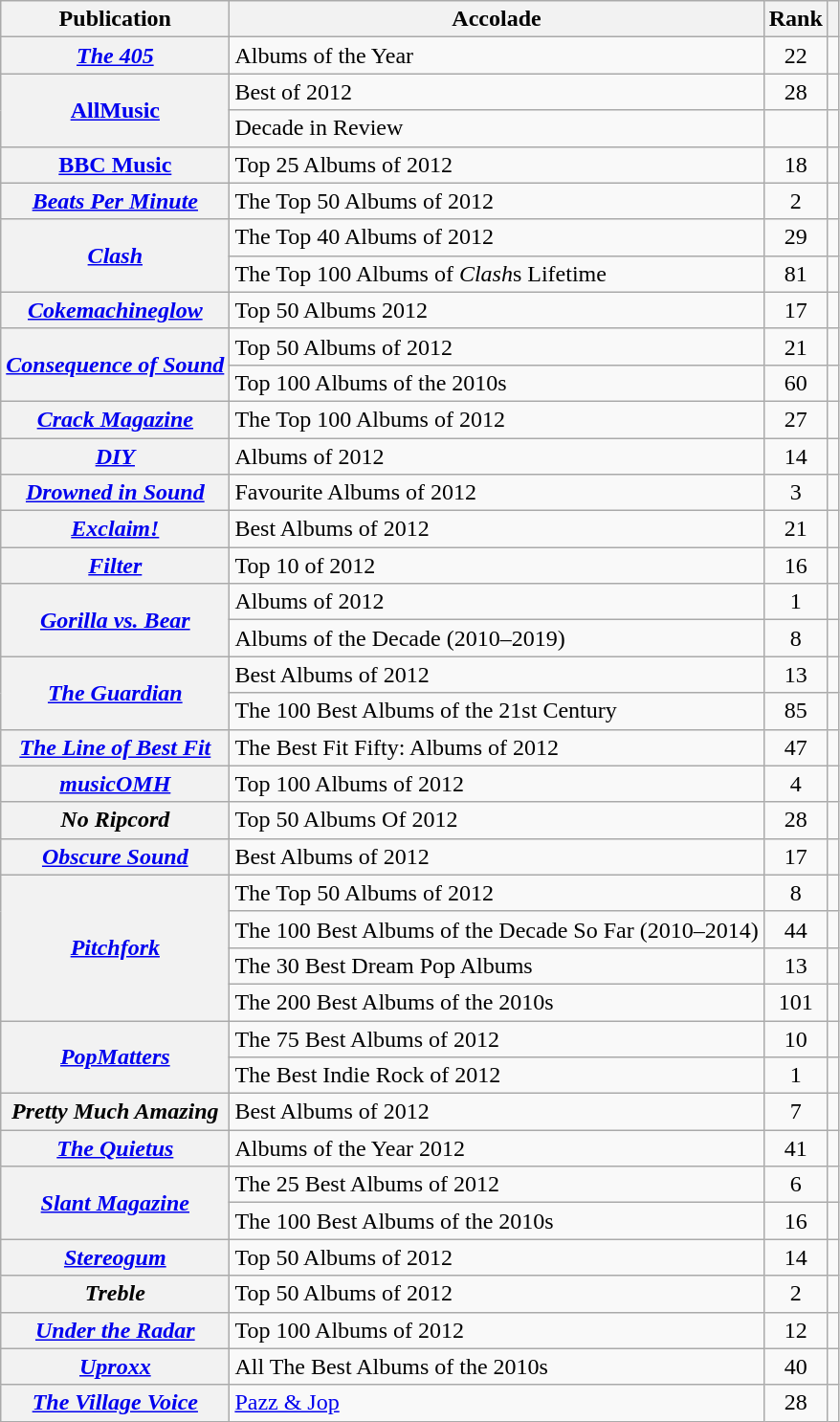<table class="wikitable sortable plainrowheaders">
<tr>
<th scope="col">Publication</th>
<th scope="col">Accolade</th>
<th scope="col">Rank</th>
<th scope="col" class="unsortable"></th>
</tr>
<tr>
<th scope="row" data-sort-value="405, The"><em><a href='#'>The 405</a></em></th>
<td>Albums of the Year</td>
<td align="center">22</td>
<td align="center"></td>
</tr>
<tr>
<th scope="row" rowspan="2"><a href='#'>AllMusic</a></th>
<td>Best of 2012</td>
<td align="center">28</td>
<td align="center"></td>
</tr>
<tr>
<td>Decade in Review</td>
<td></td>
<td align="center"></td>
</tr>
<tr>
<th scope="row"><a href='#'>BBC Music</a></th>
<td>Top 25 Albums of 2012</td>
<td align="center">18</td>
<td align="center"></td>
</tr>
<tr>
<th scope="row"><em><a href='#'>Beats Per Minute</a></em></th>
<td data-sort-value="Top 50 Albums of 2012, The">The Top 50 Albums of 2012</td>
<td align="center">2</td>
<td align="center"></td>
</tr>
<tr>
<th scope="row" rowspan="2"><em><a href='#'>Clash</a></em></th>
<td data-sort-value="Top 40 Albums of 2012, The">The Top 40 Albums of 2012</td>
<td align="center">29</td>
<td align="center"></td>
</tr>
<tr>
<td data-sort-value="Top 100 Albums of Clash's Lifetime, The">The Top 100 Albums of <em>Clash</em>s Lifetime</td>
<td align="center">81</td>
<td align="center"></td>
</tr>
<tr>
<th scope="row"><em><a href='#'>Cokemachineglow</a></em></th>
<td>Top 50 Albums 2012</td>
<td align="center">17</td>
<td align="center"></td>
</tr>
<tr>
<th scope="row" rowspan=2><em><a href='#'>Consequence of Sound</a></em></th>
<td>Top 50 Albums of 2012</td>
<td align="center">21</td>
<td align="center"></td>
</tr>
<tr>
<td>Top 100 Albums of the 2010s</td>
<td align="center">60</td>
<td align="center"></td>
</tr>
<tr>
<th scope="row"><em><a href='#'>Crack Magazine</a></em></th>
<td data-sort-value="Top 100 Albums of 2012, The">The Top 100 Albums of 2012</td>
<td align="center">27</td>
<td align="center"></td>
</tr>
<tr>
<th scope="row"><em><a href='#'>DIY</a></em></th>
<td>Albums of 2012</td>
<td align="center">14</td>
<td align="center"></td>
</tr>
<tr>
<th scope="row"><em><a href='#'>Drowned in Sound</a></em></th>
<td>Favourite Albums of 2012</td>
<td align="center">3</td>
<td align="center"></td>
</tr>
<tr>
<th scope="row"><em><a href='#'>Exclaim!</a></em></th>
<td>Best Albums of 2012</td>
<td align="center">21</td>
<td align="center"></td>
</tr>
<tr>
<th scope="row"><em><a href='#'>Filter</a></em></th>
<td>Top 10 of 2012</td>
<td align="center">16</td>
<td align="center"></td>
</tr>
<tr>
<th scope="row" rowspan=2><em><a href='#'>Gorilla vs. Bear</a></em></th>
<td>Albums of 2012</td>
<td align="center">1</td>
<td align="center"></td>
</tr>
<tr>
<td>Albums of the Decade (2010–2019)</td>
<td align="center">8</td>
<td align="center"></td>
</tr>
<tr>
<th scope="row" data-sort-value="Guardian, The" rowspan="2"><em><a href='#'>The Guardian</a></em></th>
<td>Best Albums of 2012</td>
<td align="center">13</td>
<td align="center"></td>
</tr>
<tr>
<td data-sort-value="100 Best Albums of the 21st Century, The">The 100 Best Albums of the 21st Century</td>
<td align="center">85</td>
<td align="center"></td>
</tr>
<tr>
<th scope="row"><em><a href='#'>The Line of Best Fit</a></em></th>
<td data-sort-value="Best Fit Fifty: Albums of 2012, The">The Best Fit Fifty: Albums of 2012</td>
<td align="center">47</td>
<td align="center"></td>
</tr>
<tr>
<th scope="row"><em><a href='#'>musicOMH</a></em></th>
<td>Top 100 Albums of 2012</td>
<td align="center">4</td>
<td align="center"></td>
</tr>
<tr>
<th scope="row"><em>No Ripcord</em></th>
<td>Top 50 Albums Of 2012</td>
<td align="center">28</td>
<td align="center"></td>
</tr>
<tr>
<th scope="row"><em><a href='#'>Obscure Sound</a></em></th>
<td>Best Albums of 2012</td>
<td align="center">17</td>
<td align="center"></td>
</tr>
<tr>
<th scope="row" rowspan=4><em><a href='#'>Pitchfork</a></em></th>
<td data-sort-value="Top 50 Albums of 2012, The">The Top 50 Albums of 2012</td>
<td align="center">8</td>
<td align="center"></td>
</tr>
<tr>
<td data-sort-value="100 Best Albums of the Decade So Far (2010–2014), The">The 100 Best Albums of the Decade So Far (2010–2014)</td>
<td align="center">44</td>
<td align="center"></td>
</tr>
<tr>
<td data-sort-value="30 Best Dream Pop Albums, The">The 30 Best Dream Pop Albums</td>
<td align="center">13</td>
<td align="center"></td>
</tr>
<tr>
<td data-sort-value="200 Best Albums of the 2010s, The">The 200 Best Albums of the 2010s</td>
<td align="center">101</td>
<td align="center"></td>
</tr>
<tr>
<th scope="row" rowspan=2><em><a href='#'>PopMatters</a></em></th>
<td data-sort-value="75 Best Albums of 2012, The">The 75 Best Albums of 2012</td>
<td align="center">10</td>
<td align="center"></td>
</tr>
<tr>
<td data-sort-value="Best Indie Rock of 2012, The">The Best Indie Rock of 2012</td>
<td align="center">1</td>
<td align="center"></td>
</tr>
<tr>
<th scope="row"><em>Pretty Much Amazing</em></th>
<td>Best Albums of 2012</td>
<td align="center">7</td>
<td align="center"></td>
</tr>
<tr>
<th scope="row" data-sort-value="Quietus, The"><em><a href='#'>The Quietus</a></em></th>
<td>Albums of the Year 2012</td>
<td align="center">41</td>
<td align="center"></td>
</tr>
<tr>
<th scope="row" rowspan="2"><em><a href='#'>Slant Magazine</a></em></th>
<td data-sort-value="25 Best Albums of 2012, The">The 25 Best Albums of 2012</td>
<td align="center">6</td>
<td align="center"></td>
</tr>
<tr>
<td data-sort-value="100 Best Albums of the 2010s, The">The 100 Best Albums of the 2010s</td>
<td align="center">16</td>
<td align="center"></td>
</tr>
<tr>
<th scope="row"><em><a href='#'>Stereogum</a></em></th>
<td>Top 50 Albums of 2012</td>
<td align="center">14</td>
<td align="center"></td>
</tr>
<tr>
<th scope="row"><em>Treble</em></th>
<td>Top 50 Albums of 2012</td>
<td align="center">2</td>
<td align="center"></td>
</tr>
<tr>
<th scope="row"><em><a href='#'>Under the Radar</a></em></th>
<td>Top 100 Albums of 2012</td>
<td align="center">12</td>
<td align="center"></td>
</tr>
<tr>
<th scope="row"><em><a href='#'>Uproxx</a></em></th>
<td>All The Best Albums of the 2010s</td>
<td align="center">40</td>
<td align="center"></td>
</tr>
<tr>
<th scope="row" data-sort-value="Village Voice, The"><em><a href='#'>The Village Voice</a></em></th>
<td><a href='#'>Pazz & Jop</a></td>
<td align="center">28</td>
<td align="center"></td>
</tr>
</table>
